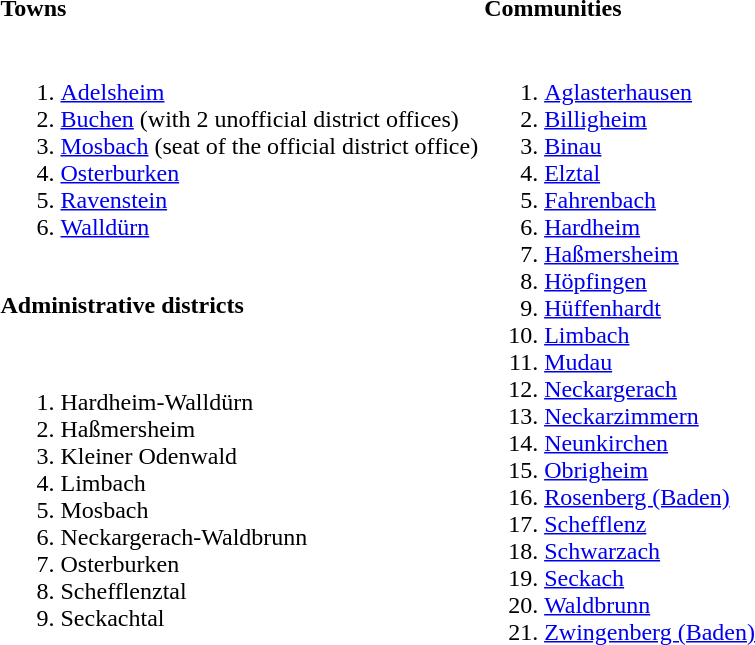<table>
<tr>
<th width=50% align=left>Towns</th>
<th width=50% align=left>Communities</th>
</tr>
<tr valign=top>
<td><br><ol><li><a href='#'>Adelsheim</a></li><li><a href='#'>Buchen</a> (with 2 unofficial district offices)</li><li><a href='#'>Mosbach</a> (seat of the official district office)</li><li><a href='#'>Osterburken</a></li><li><a href='#'>Ravenstein</a></li><li><a href='#'>Walldürn</a></li></ol></td>
<td rowspan=3><br><ol><li><a href='#'>Aglasterhausen</a></li><li><a href='#'>Billigheim</a></li><li><a href='#'>Binau</a></li><li><a href='#'>Elztal</a></li><li><a href='#'>Fahrenbach</a></li><li><a href='#'>Hardheim</a></li><li><a href='#'>Haßmersheim</a></li><li><a href='#'>Höpfingen</a></li><li><a href='#'>Hüffenhardt</a></li><li><a href='#'>Limbach</a></li><li><a href='#'>Mudau</a></li><li><a href='#'>Neckargerach</a></li><li><a href='#'>Neckarzimmern</a></li><li><a href='#'>Neunkirchen</a></li><li><a href='#'>Obrigheim</a></li><li><a href='#'>Rosenberg (Baden)</a></li><li><a href='#'>Schefflenz</a></li><li><a href='#'>Schwarzach</a></li><li><a href='#'>Seckach</a></li><li><a href='#'>Waldbrunn</a></li><li><a href='#'>Zwingenberg (Baden)</a></li></ol></td>
</tr>
<tr>
<th align=left>Administrative districts</th>
</tr>
<tr>
<td><br><ol><li>Hardheim-Walldürn</li><li>Haßmersheim</li><li>Kleiner Odenwald</li><li>Limbach</li><li>Mosbach</li><li>Neckargerach-Waldbrunn</li><li>Osterburken</li><li>Schefflenztal</li><li>Seckachtal</li></ol></td>
</tr>
</table>
